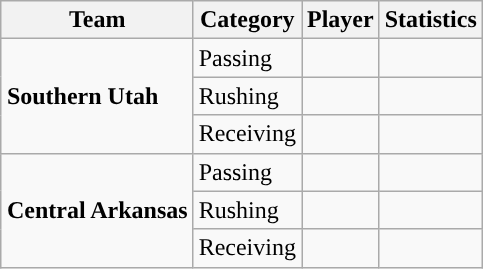<table class="wikitable" style="float: right;">
<tr>
<th>Team</th>
<th>Category</th>
<th>Player</th>
<th>Statistics</th>
</tr>
<tr>
<td rowspan=3><strong>Southern Utah</strong></td>
<td>Passing</td>
<td></td>
<td></td>
</tr>
<tr>
<td>Rushing</td>
<td></td>
<td></td>
</tr>
<tr>
<td>Receiving</td>
<td></td>
<td></td>
</tr>
<tr>
<td rowspan=3><strong>Central Arkansas</strong></td>
<td>Passing</td>
<td></td>
<td></td>
</tr>
<tr>
<td>Rushing</td>
<td></td>
<td></td>
</tr>
<tr>
<td>Receiving</td>
<td></td>
<td></td>
</tr>
</table>
